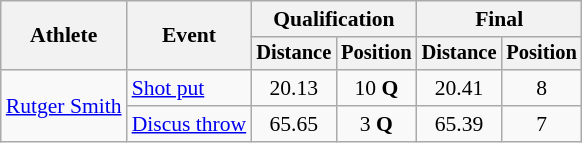<table class=wikitable style="font-size:90%">
<tr>
<th rowspan="2">Athlete</th>
<th rowspan="2">Event</th>
<th colspan="2">Qualification</th>
<th colspan="2">Final</th>
</tr>
<tr style="font-size:95%">
<th>Distance</th>
<th>Position</th>
<th>Distance</th>
<th>Position</th>
</tr>
<tr align=center>
<td align=left rowspan=2><a href='#'>Rutger Smith</a></td>
<td align=left><a href='#'>Shot put</a></td>
<td>20.13</td>
<td>10 <strong>Q</strong></td>
<td>20.41</td>
<td>8</td>
</tr>
<tr align=center>
<td align=left><a href='#'>Discus throw</a></td>
<td>65.65</td>
<td>3 <strong>Q</strong></td>
<td>65.39</td>
<td>7</td>
</tr>
</table>
